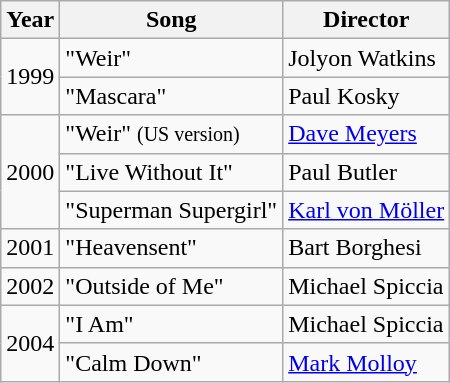<table class="wikitable">
<tr>
<th align="left" valign="top">Year</th>
<th align="left" valign="top">Song</th>
<th align="left" valign="top">Director</th>
</tr>
<tr>
<td rowspan=2>1999</td>
<td>"Weir"</td>
<td>Jolyon Watkins</td>
</tr>
<tr>
<td>"Mascara"</td>
<td>Paul Kosky</td>
</tr>
<tr>
<td rowspan=3>2000</td>
<td>"Weir" <small>(US version)</small></td>
<td><a href='#'>Dave Meyers</a></td>
</tr>
<tr>
<td>"Live Without It"</td>
<td>Paul Butler</td>
</tr>
<tr>
<td>"Superman Supergirl"</td>
<td><a href='#'>Karl von Möller</a></td>
</tr>
<tr>
<td rowspan=1>2001</td>
<td>"Heavensent"</td>
<td>Bart Borghesi</td>
</tr>
<tr>
<td>2002</td>
<td>"Outside of Me"</td>
<td>Michael Spiccia</td>
</tr>
<tr>
<td rowspan=2>2004</td>
<td>"I Am"</td>
<td>Michael Spiccia</td>
</tr>
<tr>
<td>"Calm Down"</td>
<td><a href='#'>Mark Molloy</a></td>
</tr>
</table>
